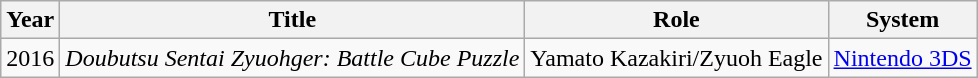<table class="wikitable">
<tr>
<th>Year</th>
<th>Title</th>
<th>Role</th>
<th>System</th>
</tr>
<tr>
<td>2016</td>
<td><em>Doubutsu Sentai Zyuohger: Battle Cube Puzzle</em></td>
<td>Yamato Kazakiri/Zyuoh Eagle</td>
<td><a href='#'>Nintendo 3DS</a></td>
</tr>
</table>
